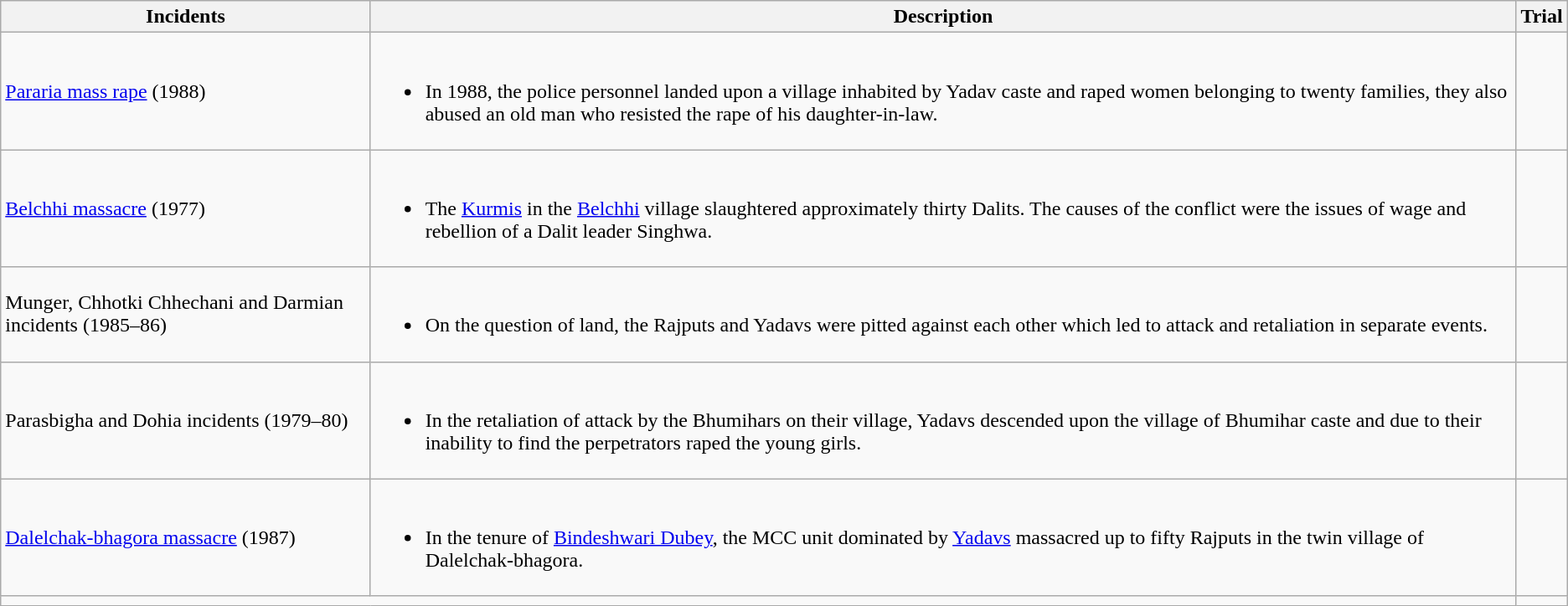<table class="wikitable">
<tr>
<th>Incidents</th>
<th>Description</th>
<th>Trial</th>
</tr>
<tr>
<td><a href='#'>Pararia mass rape</a> (1988)</td>
<td><br><ul><li>In 1988, the police personnel landed upon a village inhabited by Yadav caste and raped women belonging to twenty families, they also abused an old man who resisted the rape of his daughter-in-law.</li></ul></td>
<td></td>
</tr>
<tr>
<td><a href='#'>Belchhi massacre</a> (1977)</td>
<td><br><ul><li>The <a href='#'>Kurmis</a> in the <a href='#'>Belchhi</a> village slaughtered approximately thirty Dalits. The causes of the conflict were the issues of wage and rebellion of a Dalit leader Singhwa.</li></ul></td>
<td></td>
</tr>
<tr>
<td>Munger, Chhotki Chhechani and Darmian incidents (1985–86)</td>
<td><br><ul><li>On the question of land, the Rajputs and Yadavs were pitted against each other which led to attack and retaliation in separate events.</li></ul></td>
<td></td>
</tr>
<tr>
<td>Parasbigha and Dohia incidents (1979–80)</td>
<td><br><ul><li>In the retaliation of attack by the Bhumihars on their village, Yadavs descended upon the village of Bhumihar caste and due to their inability to find the perpetrators raped the young girls.</li></ul></td>
<td></td>
</tr>
<tr>
<td><a href='#'>Dalelchak-bhagora massacre</a> (1987)</td>
<td><br><ul><li>In the tenure of <a href='#'>Bindeshwari Dubey</a>, the MCC unit dominated by <a href='#'>Yadavs</a> massacred up to fifty Rajputs in the twin village of Dalelchak-bhagora.</li></ul></td>
<td></td>
</tr>
<tr>
<td colspan="2"></td>
<td></td>
</tr>
</table>
